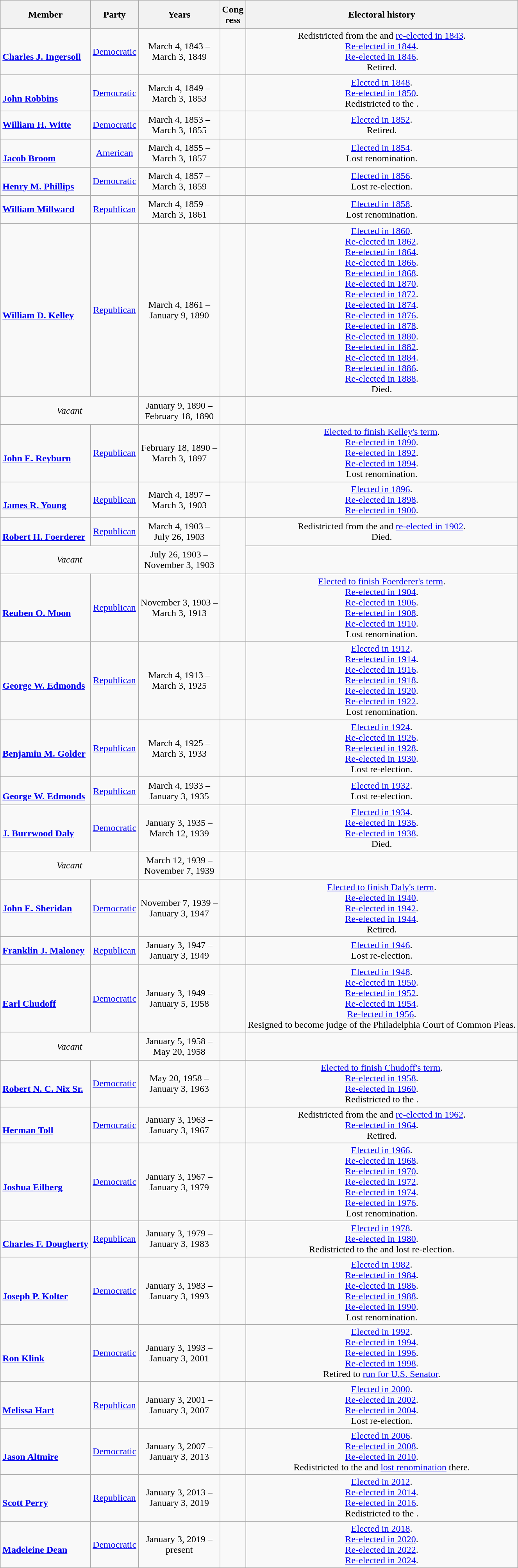<table class=wikitable style="text-align:center">
<tr style="height:3em">
<th>Member</th>
<th>Party</th>
<th>Years</th>
<th>Cong<br>ress</th>
<th>Electoral history</th>
</tr>
<tr style="height:3em">
<td align=left><br><strong><a href='#'>Charles J. Ingersoll</a></strong><br></td>
<td><a href='#'>Democratic</a></td>
<td nowrap>March 4, 1843 –<br>March 3, 1849</td>
<td></td>
<td>Redistricted from the  and <a href='#'>re-elected in 1843</a>.<br><a href='#'>Re-elected in 1844</a>.<br><a href='#'>Re-elected in 1846</a>.<br>Retired.</td>
</tr>
<tr style="height:3em">
<td align=left><br><strong><a href='#'>John Robbins</a></strong><br></td>
<td><a href='#'>Democratic</a></td>
<td nowrap>March 4, 1849 –<br>March 3, 1853</td>
<td></td>
<td><a href='#'>Elected in 1848</a>.<br><a href='#'>Re-elected in 1850</a>.<br>Redistricted to the .</td>
</tr>
<tr style="height:3em">
<td align=left><strong><a href='#'>William H. Witte</a></strong><br></td>
<td><a href='#'>Democratic</a></td>
<td nowrap>March 4, 1853 –<br>March 3, 1855</td>
<td></td>
<td><a href='#'>Elected in 1852</a>.<br>Retired.</td>
</tr>
<tr style="height:3em">
<td align=left><br><strong><a href='#'>Jacob Broom</a></strong><br></td>
<td><a href='#'>American</a></td>
<td nowrap>March 4, 1855 –<br>March 3, 1857</td>
<td></td>
<td><a href='#'>Elected in 1854</a>.<br>Lost renomination.</td>
</tr>
<tr style="height:3em">
<td align=left><br><strong><a href='#'>Henry M. Phillips</a></strong><br></td>
<td><a href='#'>Democratic</a></td>
<td nowrap>March 4, 1857 –<br>March 3, 1859</td>
<td></td>
<td><a href='#'>Elected in 1856</a>.<br>Lost re-election.</td>
</tr>
<tr style="height:3em">
<td align=left><strong><a href='#'>William Millward</a></strong><br></td>
<td><a href='#'>Republican</a></td>
<td nowrap>March 4, 1859 –<br>March 3, 1861</td>
<td></td>
<td><a href='#'>Elected in 1858</a>.<br>Lost renomination.</td>
</tr>
<tr style="height:3em">
<td align=left><br><strong><a href='#'>William D. Kelley</a></strong><br></td>
<td><a href='#'>Republican</a></td>
<td nowrap>March 4, 1861 –<br>January 9, 1890</td>
<td></td>
<td><a href='#'>Elected in 1860</a>.<br><a href='#'>Re-elected in 1862</a>.<br><a href='#'>Re-elected in 1864</a>.<br><a href='#'>Re-elected in 1866</a>.<br><a href='#'>Re-elected in 1868</a>.<br><a href='#'>Re-elected in 1870</a>.<br><a href='#'>Re-elected in 1872</a>.<br><a href='#'>Re-elected in 1874</a>.<br><a href='#'>Re-elected in 1876</a>.<br><a href='#'>Re-elected in 1878</a>.<br><a href='#'>Re-elected in 1880</a>.<br><a href='#'>Re-elected in 1882</a>.<br><a href='#'>Re-elected in 1884</a>.<br><a href='#'>Re-elected in 1886</a>.<br><a href='#'>Re-elected in 1888</a>.<br>Died.</td>
</tr>
<tr style="height:3em">
<td colspan=2><em>Vacant</em></td>
<td nowrap>January 9, 1890 –<br>February 18, 1890</td>
<td></td>
<td></td>
</tr>
<tr style="height:3em">
<td align=left><br><strong><a href='#'>John E. Reyburn</a></strong><br></td>
<td><a href='#'>Republican</a></td>
<td nowrap>February 18, 1890 –<br>March 3, 1897</td>
<td></td>
<td><a href='#'>Elected to finish Kelley's term</a>.<br><a href='#'>Re-elected in 1890</a>.<br><a href='#'>Re-elected in 1892</a>.<br><a href='#'>Re-elected in 1894</a>.<br>Lost renomination.</td>
</tr>
<tr style="height:3em">
<td align=left><br><strong><a href='#'>James R. Young</a></strong><br></td>
<td><a href='#'>Republican</a></td>
<td nowrap>March 4, 1897 –<br>March 3, 1903</td>
<td></td>
<td><a href='#'>Elected in 1896</a>.<br><a href='#'>Re-elected in 1898</a>.<br><a href='#'>Re-elected in 1900</a>.<br></td>
</tr>
<tr style="height:3em">
<td align=left><br><strong><a href='#'>Robert H. Foerderer</a></strong><br></td>
<td><a href='#'>Republican</a></td>
<td nowrap>March 4, 1903 –<br>July 26, 1903</td>
<td rowspan=2></td>
<td>Redistricted from the  and <a href='#'>re-elected in 1902</a>.<br>Died.</td>
</tr>
<tr style="height:3em">
<td colspan=2><em>Vacant</em></td>
<td nowrap>July 26, 1903 –<br>November 3, 1903</td>
<td></td>
</tr>
<tr style="height:3em">
<td align=left><br><strong><a href='#'>Reuben O. Moon</a></strong><br></td>
<td><a href='#'>Republican</a></td>
<td nowrap>November 3, 1903 –<br>March 3, 1913</td>
<td></td>
<td><a href='#'>Elected to finish Foerderer's term</a>.<br><a href='#'>Re-elected in 1904</a>.<br><a href='#'>Re-elected in 1906</a>.<br><a href='#'>Re-elected in 1908</a>.<br><a href='#'>Re-elected in 1910</a>.<br>Lost renomination.</td>
</tr>
<tr style="height:3em">
<td align=left><br><strong><a href='#'>George W. Edmonds</a></strong><br></td>
<td><a href='#'>Republican</a></td>
<td nowrap>March 4, 1913 –<br>March 3, 1925</td>
<td></td>
<td><a href='#'>Elected in 1912</a>.<br><a href='#'>Re-elected in 1914</a>.<br><a href='#'>Re-elected in 1916</a>.<br><a href='#'>Re-elected in 1918</a>.<br><a href='#'>Re-elected in 1920</a>.<br><a href='#'>Re-elected in 1922</a>.<br>Lost renomination.</td>
</tr>
<tr style="height:3em">
<td align=left><br><strong><a href='#'>Benjamin M. Golder</a></strong><br></td>
<td><a href='#'>Republican</a></td>
<td nowrap>March 4, 1925 –<br>March 3, 1933</td>
<td></td>
<td><a href='#'>Elected in 1924</a>.<br><a href='#'>Re-elected in 1926</a>.<br><a href='#'>Re-elected in 1928</a>.<br><a href='#'>Re-elected in 1930</a>.<br>Lost re-election.</td>
</tr>
<tr style="height:3em">
<td align=left><br><strong><a href='#'>George W. Edmonds</a></strong><br></td>
<td><a href='#'>Republican</a></td>
<td nowrap>March 4, 1933 –<br>January 3, 1935</td>
<td></td>
<td><a href='#'>Elected in 1932</a>.<br>Lost re-election.</td>
</tr>
<tr style="height:3em">
<td align=left><br><strong><a href='#'>J. Burrwood Daly</a></strong><br></td>
<td><a href='#'>Democratic</a></td>
<td nowrap>January 3, 1935 –<br>March 12, 1939</td>
<td></td>
<td><a href='#'>Elected in 1934</a>.<br><a href='#'>Re-elected in 1936</a>.<br><a href='#'>Re-elected in 1938</a>.<br>Died.</td>
</tr>
<tr style="height:3em">
<td colspan=2><em>Vacant</em></td>
<td nowrap>March 12, 1939 –<br>November 7, 1939</td>
<td></td>
<td></td>
</tr>
<tr style="height:3em">
<td align=left><strong><a href='#'>John E. Sheridan</a></strong><br></td>
<td><a href='#'>Democratic</a></td>
<td nowrap>November 7, 1939 –<br>January 3, 1947</td>
<td></td>
<td><a href='#'>Elected to finish Daly's term</a>.<br><a href='#'>Re-elected in 1940</a>.<br><a href='#'>Re-elected in 1942</a>.<br><a href='#'>Re-elected in 1944</a>.<br>Retired.</td>
</tr>
<tr style="height:3em">
<td align=left><strong><a href='#'>Franklin J. Maloney</a></strong><br></td>
<td><a href='#'>Republican</a></td>
<td nowrap>January 3, 1947 –<br>January 3, 1949</td>
<td></td>
<td><a href='#'>Elected in 1946</a>.<br>Lost re-election.</td>
</tr>
<tr style="height:3em">
<td align=left><br><strong><a href='#'>Earl Chudoff</a></strong><br></td>
<td><a href='#'>Democratic</a></td>
<td nowrap>January 3, 1949 –<br>January 5, 1958</td>
<td></td>
<td><a href='#'>Elected in 1948</a>.<br><a href='#'>Re-elected in 1950</a>.<br><a href='#'>Re-elected in 1952</a>.<br><a href='#'>Re-elected in 1954</a>.<br><a href='#'>Re-lected in 1956</a>.<br>Resigned to become judge of the Philadelphia Court of Common Pleas.</td>
</tr>
<tr style="height:3em">
<td colspan=2><em>Vacant</em></td>
<td nowrap>January 5, 1958 –<br>May 20, 1958</td>
<td></td>
<td></td>
</tr>
<tr style="height:3em">
<td align=left><br><strong><a href='#'>Robert N. C. Nix Sr.</a></strong><br></td>
<td><a href='#'>Democratic</a></td>
<td nowrap>May 20, 1958 –<br>January 3, 1963</td>
<td></td>
<td><a href='#'>Elected to finish Chudoff's term</a>.<br><a href='#'>Re-elected in 1958</a>.<br><a href='#'>Re-elected in 1960</a>.<br>Redistricted to the .</td>
</tr>
<tr style="height:3em">
<td align=left><br><strong><a href='#'>Herman Toll</a></strong><br></td>
<td><a href='#'>Democratic</a></td>
<td nowrap>January 3, 1963 –<br>January 3, 1967</td>
<td></td>
<td>Redistricted from the  and <a href='#'>re-elected in 1962</a>.<br><a href='#'>Re-elected in 1964</a>.<br>Retired.</td>
</tr>
<tr style="height:3em">
<td align=left><br><strong><a href='#'>Joshua Eilberg</a></strong><br></td>
<td><a href='#'>Democratic</a></td>
<td nowrap>January 3, 1967 –<br>January 3, 1979</td>
<td></td>
<td><a href='#'>Elected in 1966</a>.<br><a href='#'>Re-elected in 1968</a>.<br><a href='#'>Re-elected in 1970</a>.<br><a href='#'>Re-elected in 1972</a>.<br><a href='#'>Re-elected in 1974</a>.<br><a href='#'>Re-elected in 1976</a>.<br>Lost renomination.</td>
</tr>
<tr style="height:3em">
<td align=left><br><strong><a href='#'>Charles F. Dougherty</a></strong><br></td>
<td><a href='#'>Republican</a></td>
<td nowrap>January 3, 1979 –<br>January 3, 1983</td>
<td></td>
<td><a href='#'>Elected in 1978</a>.<br><a href='#'>Re-elected in 1980</a>.<br>Redistricted to the  and lost re-election.</td>
</tr>
<tr style="height:3em">
<td align=left><br><strong><a href='#'>Joseph P. Kolter</a></strong><br></td>
<td><a href='#'>Democratic</a></td>
<td nowrap>January 3, 1983 –<br>January 3, 1993</td>
<td></td>
<td><a href='#'>Elected in 1982</a>.<br><a href='#'>Re-elected in 1984</a>.<br><a href='#'>Re-elected in 1986</a>.<br><a href='#'>Re-elected in 1988</a>.<br><a href='#'>Re-elected in 1990</a>.<br>Lost renomination.</td>
</tr>
<tr style="height:3em">
<td align=left><br><strong><a href='#'>Ron Klink</a></strong><br></td>
<td><a href='#'>Democratic</a></td>
<td nowrap>January 3, 1993 –<br>January 3, 2001</td>
<td></td>
<td><a href='#'>Elected in 1992</a>.<br><a href='#'>Re-elected in 1994</a>.<br><a href='#'>Re-elected in 1996</a>.<br><a href='#'>Re-elected in 1998</a>.<br>Retired to <a href='#'>run for U.S. Senator</a>.</td>
</tr>
<tr style="height:3em">
<td align=left><br><strong><a href='#'>Melissa Hart</a></strong><br></td>
<td><a href='#'>Republican</a></td>
<td nowrap>January 3, 2001 –<br>January 3, 2007</td>
<td></td>
<td><a href='#'>Elected in 2000</a>.<br><a href='#'>Re-elected in 2002</a>.<br><a href='#'>Re-elected in 2004</a>.<br>Lost re-election.</td>
</tr>
<tr style="height:3em">
<td align=left><br><strong><a href='#'>Jason Altmire</a></strong><br></td>
<td><a href='#'>Democratic</a></td>
<td nowrap>January 3, 2007 –<br>January 3, 2013</td>
<td></td>
<td><a href='#'>Elected in 2006</a>.<br><a href='#'>Re-elected in 2008</a>.<br><a href='#'>Re-elected in 2010</a>.<br>Redistricted to the  and <a href='#'>lost renomination</a> there.</td>
</tr>
<tr style="height:3em">
<td align=left><br><strong><a href='#'>Scott Perry</a></strong><br></td>
<td><a href='#'>Republican</a></td>
<td nowrap>January 3, 2013 –<br>January 3, 2019</td>
<td></td>
<td><a href='#'>Elected in 2012</a>.<br><a href='#'>Re-elected in 2014</a>.<br><a href='#'>Re-elected in 2016</a>.<br>Redistricted to the .</td>
</tr>
<tr style="height:3em">
<td align=left><br><strong><a href='#'>Madeleine Dean</a></strong><br></td>
<td><a href='#'>Democratic</a></td>
<td nowrap>January 3, 2019 –<br>present</td>
<td></td>
<td><a href='#'>Elected in 2018</a>.<br><a href='#'>Re-elected in 2020</a>.<br><a href='#'>Re-elected in 2022</a>.<br><a href='#'>Re-elected in 2024</a>.</td>
</tr>
</table>
